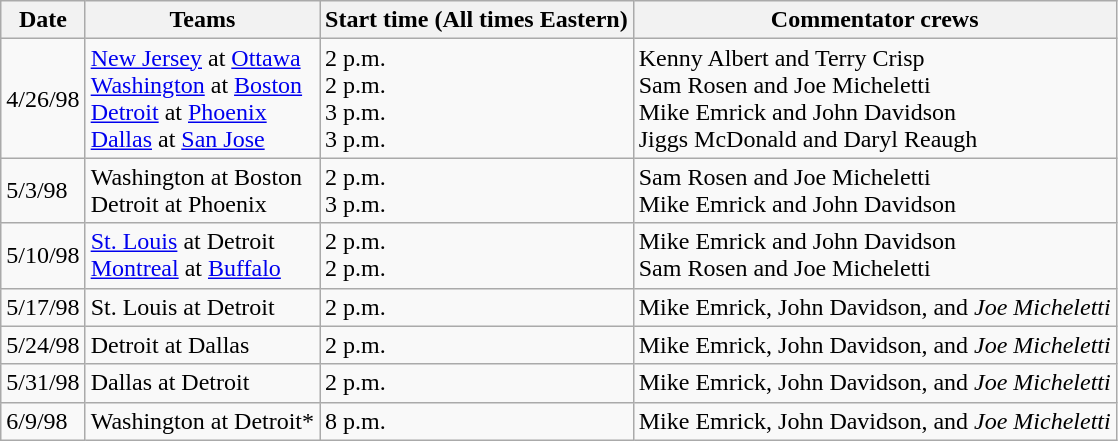<table class="wikitable">
<tr>
<th>Date</th>
<th>Teams</th>
<th>Start time (All times Eastern)</th>
<th>Commentator crews</th>
</tr>
<tr>
<td>4/26/98</td>
<td><a href='#'>New Jersey</a> at <a href='#'>Ottawa</a><br><a href='#'>Washington</a> at <a href='#'>Boston</a><br><a href='#'>Detroit</a> at <a href='#'>Phoenix</a><br><a href='#'>Dallas</a> at <a href='#'>San Jose</a></td>
<td>2 p.m.<br>2 p.m.<br>3 p.m.<br>3 p.m.</td>
<td>Kenny Albert and Terry Crisp<br>Sam Rosen and Joe Micheletti<br>Mike Emrick and John Davidson<br>Jiggs McDonald and Daryl Reaugh</td>
</tr>
<tr>
<td>5/3/98</td>
<td>Washington at Boston<br>Detroit at Phoenix</td>
<td>2 p.m.<br>3 p.m.</td>
<td>Sam Rosen and Joe Micheletti<br>Mike Emrick and John Davidson</td>
</tr>
<tr>
<td>5/10/98</td>
<td><a href='#'>St. Louis</a> at Detroit<br><a href='#'>Montreal</a> at <a href='#'>Buffalo</a></td>
<td>2 p.m.<br>2 p.m.</td>
<td>Mike Emrick and John Davidson<br>Sam Rosen and Joe Micheletti</td>
</tr>
<tr>
<td>5/17/98</td>
<td>St. Louis at Detroit</td>
<td>2 p.m.</td>
<td>Mike Emrick, John Davidson, and <em>Joe Micheletti</em></td>
</tr>
<tr>
<td>5/24/98</td>
<td>Detroit at Dallas</td>
<td>2 p.m.</td>
<td>Mike Emrick, John Davidson, and <em>Joe Micheletti</em></td>
</tr>
<tr>
<td>5/31/98</td>
<td>Dallas at Detroit</td>
<td>2 p.m.</td>
<td>Mike Emrick, John Davidson, and <em>Joe Micheletti</em></td>
</tr>
<tr>
<td>6/9/98</td>
<td>Washington at Detroit*</td>
<td>8 p.m.</td>
<td>Mike Emrick, John Davidson, and <em>Joe Micheletti</em></td>
</tr>
</table>
